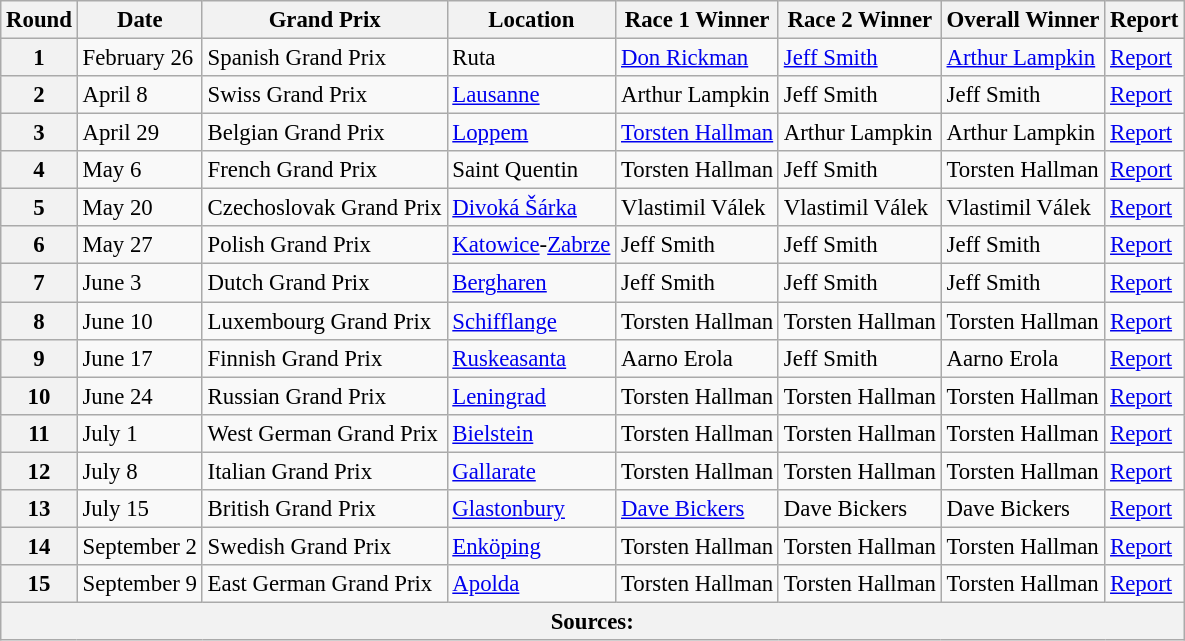<table class="wikitable" style="font-size: 95%;">
<tr>
<th align=center>Round</th>
<th align=center>Date</th>
<th align=center>Grand Prix</th>
<th align=center>Location</th>
<th align=center>Race 1 Winner</th>
<th align=center>Race 2 Winner</th>
<th align=center>Overall Winner</th>
<th align=center>Report</th>
</tr>
<tr>
<th>1</th>
<td>February 26</td>
<td> Spanish Grand Prix</td>
<td>Ruta</td>
<td> <a href='#'>Don Rickman</a></td>
<td> <a href='#'>Jeff Smith</a></td>
<td> <a href='#'>Arthur Lampkin</a></td>
<td><a href='#'>Report</a></td>
</tr>
<tr>
<th>2</th>
<td>April 8</td>
<td> Swiss Grand Prix</td>
<td><a href='#'>Lausanne</a></td>
<td> Arthur Lampkin</td>
<td> Jeff Smith</td>
<td> Jeff Smith</td>
<td><a href='#'>Report</a></td>
</tr>
<tr>
<th>3</th>
<td>April 29</td>
<td> Belgian Grand Prix</td>
<td><a href='#'>Loppem</a></td>
<td> <a href='#'>Torsten Hallman</a></td>
<td> Arthur Lampkin</td>
<td> Arthur Lampkin</td>
<td><a href='#'>Report</a></td>
</tr>
<tr>
<th>4</th>
<td>May 6</td>
<td> French Grand Prix</td>
<td>Saint Quentin</td>
<td> Torsten Hallman</td>
<td> Jeff Smith</td>
<td> Torsten Hallman</td>
<td><a href='#'>Report</a></td>
</tr>
<tr>
<th>5</th>
<td>May 20</td>
<td> Czechoslovak Grand Prix</td>
<td><a href='#'>Divoká Šárka</a></td>
<td> Vlastimil Válek</td>
<td> Vlastimil Válek</td>
<td> Vlastimil Válek</td>
<td><a href='#'>Report</a></td>
</tr>
<tr>
<th>6</th>
<td>May 27</td>
<td> Polish Grand Prix</td>
<td><a href='#'>Katowice</a>-<a href='#'>Zabrze</a></td>
<td> Jeff Smith</td>
<td> Jeff Smith</td>
<td> Jeff Smith</td>
<td><a href='#'>Report</a></td>
</tr>
<tr>
<th>7</th>
<td>June 3</td>
<td> Dutch Grand Prix</td>
<td><a href='#'>Bergharen</a></td>
<td> Jeff Smith</td>
<td> Jeff Smith</td>
<td> Jeff Smith</td>
<td><a href='#'>Report</a></td>
</tr>
<tr>
<th>8</th>
<td>June 10</td>
<td> Luxembourg Grand Prix</td>
<td><a href='#'>Schifflange</a></td>
<td> Torsten Hallman</td>
<td> Torsten Hallman</td>
<td> Torsten Hallman</td>
<td><a href='#'>Report</a></td>
</tr>
<tr>
<th>9</th>
<td>June 17</td>
<td> Finnish Grand Prix</td>
<td><a href='#'>Ruskeasanta</a></td>
<td> Aarno Erola</td>
<td> Jeff Smith</td>
<td> Aarno Erola</td>
<td><a href='#'>Report</a></td>
</tr>
<tr>
<th>10</th>
<td>June 24</td>
<td> Russian Grand Prix</td>
<td><a href='#'>Leningrad</a></td>
<td> Torsten Hallman</td>
<td> Torsten Hallman</td>
<td> Torsten Hallman</td>
<td><a href='#'>Report</a></td>
</tr>
<tr>
<th>11</th>
<td>July 1</td>
<td> West German Grand Prix</td>
<td><a href='#'>Bielstein</a></td>
<td> Torsten Hallman</td>
<td> Torsten Hallman</td>
<td> Torsten Hallman</td>
<td><a href='#'>Report</a></td>
</tr>
<tr>
<th>12</th>
<td>July 8</td>
<td> Italian Grand Prix</td>
<td><a href='#'>Gallarate</a></td>
<td> Torsten Hallman</td>
<td> Torsten Hallman</td>
<td> Torsten Hallman</td>
<td><a href='#'>Report</a></td>
</tr>
<tr>
<th>13</th>
<td>July 15</td>
<td> British Grand Prix</td>
<td><a href='#'>Glastonbury</a></td>
<td> <a href='#'>Dave Bickers</a></td>
<td> Dave Bickers</td>
<td> Dave Bickers</td>
<td><a href='#'>Report</a></td>
</tr>
<tr>
<th>14</th>
<td>September 2</td>
<td> Swedish Grand Prix</td>
<td><a href='#'>Enköping</a></td>
<td> Torsten Hallman</td>
<td> Torsten Hallman</td>
<td> Torsten Hallman</td>
<td><a href='#'>Report</a></td>
</tr>
<tr>
<th>15</th>
<td>September 9</td>
<td> East German Grand Prix</td>
<td><a href='#'>Apolda</a></td>
<td> Torsten Hallman</td>
<td> Torsten Hallman</td>
<td> Torsten Hallman</td>
<td><a href='#'>Report</a></td>
</tr>
<tr>
<th colspan=8>Sources:</th>
</tr>
</table>
